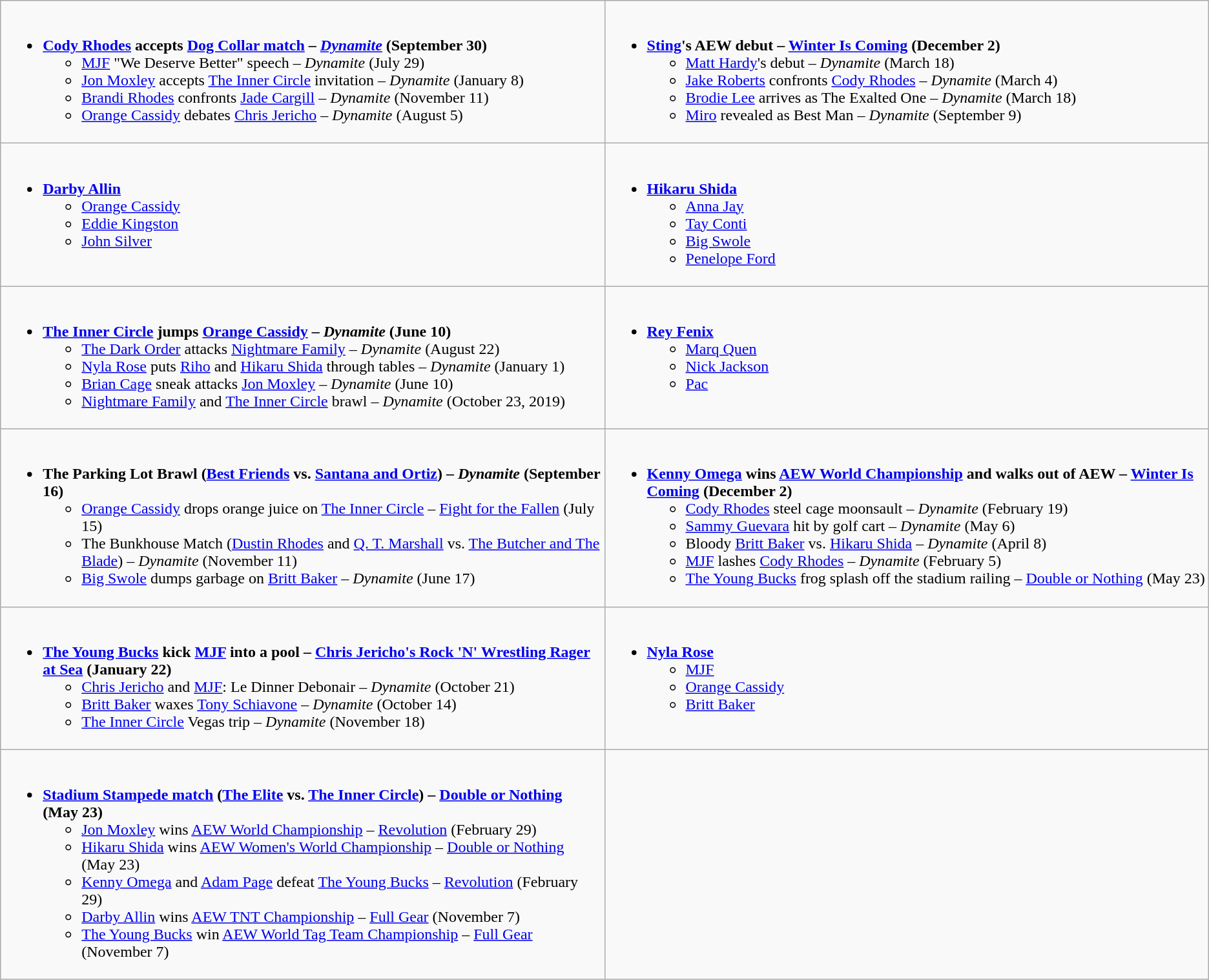<table class="wikitable">
<tr>
<td style="vertical-align:top;" width="50%"><br><ul><li><strong><a href='#'>Cody Rhodes</a> accepts <a href='#'>Dog Collar match</a> – <em><a href='#'>Dynamite</a></em> (September 30)</strong><ul><li><a href='#'>MJF</a> "We Deserve Better" speech – <em>Dynamite</em> (July 29)</li><li><a href='#'>Jon Moxley</a> accepts <a href='#'>The Inner Circle</a> invitation – <em>Dynamite</em> (January 8)</li><li><a href='#'>Brandi Rhodes</a> confronts <a href='#'>Jade Cargill</a> – <em>Dynamite</em> (November 11)</li><li><a href='#'>Orange Cassidy</a> debates <a href='#'>Chris Jericho</a> – <em>Dynamite</em> (August 5)</li></ul></li></ul></td>
<td style="vertical-align:top;" width="50%"><br><ul><li><strong><a href='#'>Sting</a>'s AEW debut – <a href='#'>Winter Is Coming</a> (December 2)</strong><ul><li><a href='#'>Matt Hardy</a>'s debut – <em>Dynamite</em> (March 18)</li><li><a href='#'>Jake Roberts</a> confronts <a href='#'>Cody Rhodes</a> – <em>Dynamite</em> (March 4)</li><li><a href='#'>Brodie Lee</a> arrives as The Exalted One – <em>Dynamite</em> (March 18)</li><li><a href='#'>Miro</a> revealed as Best Man – <em>Dynamite</em> (September 9)</li></ul></li></ul></td>
</tr>
<tr>
<td style="vertical-align:top;" width="50%"><br><ul><li><strong><a href='#'>Darby Allin</a></strong><ul><li><a href='#'>Orange Cassidy</a></li><li><a href='#'>Eddie Kingston</a></li><li><a href='#'>John Silver</a></li></ul></li></ul></td>
<td style="vertical-align:top;" width="50%"><br><ul><li><strong><a href='#'>Hikaru Shida</a></strong><ul><li><a href='#'>Anna Jay</a></li><li><a href='#'>Tay Conti</a></li><li><a href='#'>Big Swole</a></li><li><a href='#'>Penelope Ford</a></li></ul></li></ul></td>
</tr>
<tr>
<td style="vertical-align:top;" width="50%"><br><ul><li><strong><a href='#'>The Inner Circle</a> jumps <a href='#'>Orange Cassidy</a> – <em>Dynamite</em> (June 10)</strong><ul><li><a href='#'>The Dark Order</a> attacks <a href='#'>Nightmare Family</a> – <em>Dynamite</em> (August 22)</li><li><a href='#'>Nyla Rose</a> puts <a href='#'>Riho</a> and <a href='#'>Hikaru Shida</a> through tables – <em>Dynamite</em> (January 1)</li><li><a href='#'>Brian Cage</a> sneak attacks <a href='#'>Jon Moxley</a> – <em>Dynamite</em> (June 10)</li><li><a href='#'>Nightmare Family</a> and <a href='#'>The Inner Circle</a> brawl – <em>Dynamite</em> (October 23, 2019)</li></ul></li></ul></td>
<td style="vertical-align:top;" width="50%"><br><ul><li><strong><a href='#'>Rey Fenix</a></strong><ul><li><a href='#'>Marq Quen</a></li><li><a href='#'>Nick Jackson</a></li><li><a href='#'>Pac</a></li></ul></li></ul></td>
</tr>
<tr>
<td style="vertical-align:top;" width="50%"><br><ul><li><strong>The Parking Lot Brawl (<a href='#'>Best Friends</a> vs. <a href='#'>Santana and Ortiz</a>) – <em>Dynamite</em> (September 16)</strong><ul><li><a href='#'>Orange Cassidy</a> drops orange juice on <a href='#'>The Inner Circle</a> – <a href='#'>Fight for the Fallen</a> (July 15)</li><li>The Bunkhouse Match (<a href='#'>Dustin Rhodes</a> and <a href='#'>Q. T. Marshall</a> vs. <a href='#'>The Butcher and The Blade</a>) – <em>Dynamite</em> (November 11)</li><li><a href='#'>Big Swole</a> dumps garbage on <a href='#'>Britt Baker</a> – <em>Dynamite</em> (June 17)</li></ul></li></ul></td>
<td style="vertical-align:top;" width="50%"><br><ul><li><strong><a href='#'>Kenny Omega</a> wins <a href='#'>AEW World Championship</a> and walks out of AEW – <a href='#'>Winter Is Coming</a> (December 2)</strong><ul><li><a href='#'>Cody Rhodes</a> steel cage moonsault – <em>Dynamite</em> (February 19)</li><li><a href='#'>Sammy Guevara</a> hit by golf cart – <em>Dynamite</em> (May 6)</li><li>Bloody <a href='#'>Britt Baker</a> vs. <a href='#'>Hikaru Shida</a> – <em>Dynamite</em> (April 8)</li><li><a href='#'>MJF</a> lashes <a href='#'>Cody Rhodes</a> – <em>Dynamite</em> (February 5)</li><li><a href='#'>The Young Bucks</a> frog splash off the stadium railing – <a href='#'>Double or Nothing</a> (May 23)</li></ul></li></ul></td>
</tr>
<tr>
<td style="vertical-align:top;" width="50%"><br><ul><li><strong><a href='#'>The Young Bucks</a> kick <a href='#'>MJF</a> into a pool – <a href='#'>Chris Jericho's Rock 'N' Wrestling Rager at Sea</a> (January 22)</strong><ul><li><a href='#'>Chris Jericho</a> and <a href='#'>MJF</a>: Le Dinner Debonair – <em>Dynamite</em> (October 21)</li><li><a href='#'>Britt Baker</a> waxes <a href='#'>Tony Schiavone</a> – <em>Dynamite</em> (October 14)</li><li><a href='#'>The Inner Circle</a> Vegas trip – <em>Dynamite</em> (November 18)</li></ul></li></ul></td>
<td style="vertical-align:top;" width="50%"><br><ul><li><strong><a href='#'>Nyla Rose</a></strong><ul><li><a href='#'>MJF</a></li><li><a href='#'>Orange Cassidy</a></li><li><a href='#'>Britt Baker</a></li></ul></li></ul></td>
</tr>
<tr>
<td style="vertical-align:top;" width="50%"><br><ul><li><strong><a href='#'>Stadium Stampede match</a> (<a href='#'>The Elite</a> vs. <a href='#'>The Inner Circle</a>) – <a href='#'>Double or Nothing</a> (May 23)</strong><ul><li><a href='#'>Jon Moxley</a> wins <a href='#'>AEW World Championship</a> – <a href='#'>Revolution</a> (February 29)</li><li><a href='#'>Hikaru Shida</a> wins <a href='#'>AEW Women's World Championship</a> – <a href='#'>Double or Nothing</a> (May 23)</li><li><a href='#'>Kenny Omega</a> and <a href='#'>Adam Page</a> defeat <a href='#'>The Young Bucks</a> – <a href='#'>Revolution</a> (February 29)</li><li><a href='#'>Darby Allin</a> wins <a href='#'>AEW TNT Championship</a> – <a href='#'>Full Gear</a> (November 7)</li><li><a href='#'>The Young Bucks</a> win <a href='#'>AEW World Tag Team Championship</a> – <a href='#'>Full Gear</a> (November 7)</li></ul></li></ul></td>
</tr>
</table>
